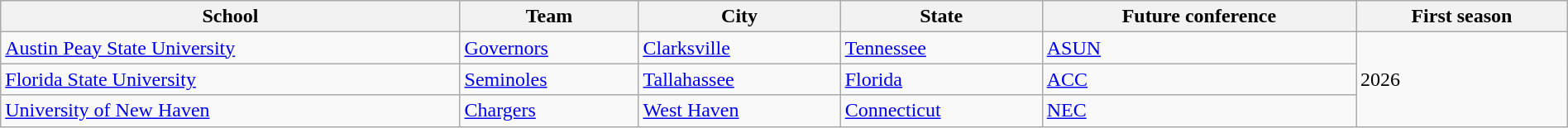<table class="wikitable sortable" style="text-align:left; width:100%">
<tr>
<th>School</th>
<th>Team</th>
<th>City</th>
<th>State</th>
<th>Future conference</th>
<th>First season</th>
</tr>
<tr>
<td><a href='#'>Austin Peay State University</a></td>
<td><a href='#'>Governors</a></td>
<td><a href='#'>Clarksville</a></td>
<td><a href='#'>Tennessee</a></td>
<td><a href='#'>ASUN</a></td>
<td rowspan=3>2026</td>
</tr>
<tr>
<td><a href='#'>Florida State University</a></td>
<td><a href='#'>Seminoles</a></td>
<td><a href='#'>Tallahassee</a></td>
<td><a href='#'>Florida</a></td>
<td><a href='#'>ACC</a></td>
</tr>
<tr>
<td><a href='#'>University of New Haven</a></td>
<td><a href='#'>Chargers</a></td>
<td><a href='#'>West Haven</a></td>
<td><a href='#'>Connecticut</a></td>
<td><a href='#'>NEC</a></td>
</tr>
</table>
